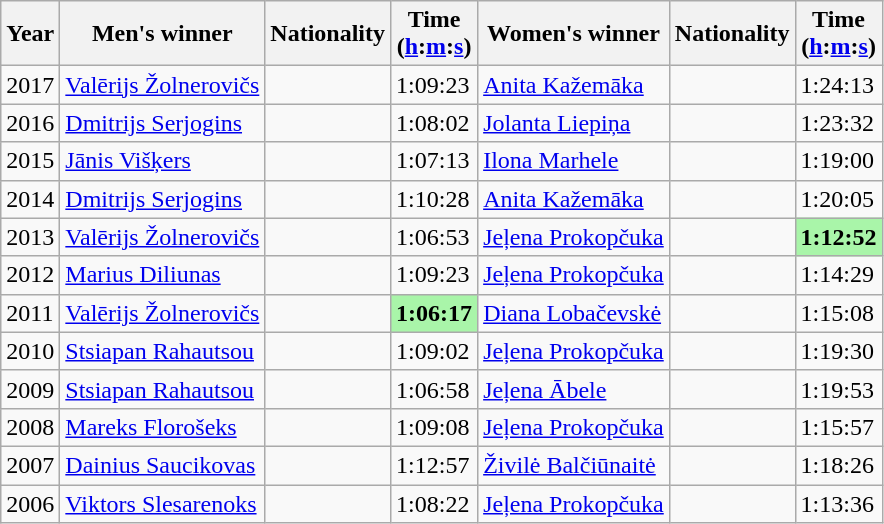<table class="wikitable sortable">
<tr>
<th>Year</th>
<th>Men's winner</th>
<th>Nationality</th>
<th>Time<br>(<a href='#'>h</a>:<a href='#'>m</a>:<a href='#'>s</a>)</th>
<th>Women's winner</th>
<th>Nationality</th>
<th>Time<br>(<a href='#'>h</a>:<a href='#'>m</a>:<a href='#'>s</a>)</th>
</tr>
<tr>
<td>2017</td>
<td><a href='#'>Valērijs Žolnerovičs</a></td>
<td></td>
<td>1:09:23</td>
<td><a href='#'>Anita Kažemāka</a></td>
<td></td>
<td>1:24:13</td>
</tr>
<tr>
<td>2016</td>
<td><a href='#'>Dmitrijs Serjogins</a></td>
<td></td>
<td>1:08:02</td>
<td><a href='#'>Jolanta Liepiņa</a></td>
<td></td>
<td>1:23:32</td>
</tr>
<tr>
<td>2015</td>
<td><a href='#'>Jānis Višķers</a></td>
<td></td>
<td>1:07:13</td>
<td><a href='#'>Ilona Marhele</a></td>
<td></td>
<td>1:19:00</td>
</tr>
<tr>
<td>2014</td>
<td><a href='#'>Dmitrijs Serjogins</a></td>
<td></td>
<td>1:10:28</td>
<td><a href='#'>Anita Kažemāka</a></td>
<td></td>
<td>1:20:05</td>
</tr>
<tr>
<td>2013</td>
<td><a href='#'>Valērijs Žolnerovičs</a></td>
<td></td>
<td>1:06:53</td>
<td><a href='#'>Jeļena Prokopčuka</a></td>
<td></td>
<td bgcolor=#A9F5A9><strong>1:12:52</strong></td>
</tr>
<tr>
<td>2012</td>
<td><a href='#'>Marius Diliunas</a></td>
<td></td>
<td>1:09:23</td>
<td><a href='#'>Jeļena Prokopčuka</a></td>
<td></td>
<td>1:14:29</td>
</tr>
<tr>
<td>2011</td>
<td><a href='#'>Valērijs Žolnerovičs</a></td>
<td></td>
<td bgcolor=#A9F5A9><strong>1:06:17</strong></td>
<td><a href='#'>Diana Lobačevskė</a></td>
<td></td>
<td>1:15:08</td>
</tr>
<tr>
<td>2010</td>
<td><a href='#'>Stsiapan Rahautsou</a></td>
<td></td>
<td>1:09:02</td>
<td><a href='#'>Jeļena Prokopčuka</a></td>
<td></td>
<td>1:19:30</td>
</tr>
<tr>
<td>2009</td>
<td><a href='#'>Stsiapan Rahautsou</a></td>
<td></td>
<td>1:06:58</td>
<td><a href='#'>Jeļena Ābele</a></td>
<td></td>
<td>1:19:53</td>
</tr>
<tr>
<td>2008</td>
<td><a href='#'>Mareks Florošeks</a></td>
<td></td>
<td>1:09:08</td>
<td><a href='#'>Jeļena Prokopčuka</a></td>
<td></td>
<td>1:15:57</td>
</tr>
<tr>
<td>2007</td>
<td><a href='#'>Dainius Saucikovas</a></td>
<td></td>
<td>1:12:57</td>
<td><a href='#'>Živilė Balčiūnaitė</a></td>
<td></td>
<td>1:18:26</td>
</tr>
<tr>
<td>2006</td>
<td><a href='#'>Viktors Slesarenoks</a></td>
<td></td>
<td>1:08:22</td>
<td><a href='#'>Jeļena Prokopčuka</a></td>
<td></td>
<td>1:13:36</td>
</tr>
</table>
